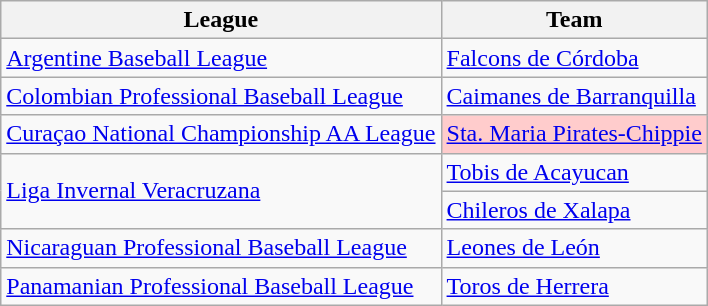<table class="wikitable">
<tr>
<th>League</th>
<th>Team</th>
</tr>
<tr>
<td> <a href='#'>Argentine Baseball League</a></td>
<td><a href='#'>Falcons de Córdoba</a></td>
</tr>
<tr>
<td> <a href='#'>Colombian Professional Baseball League</a></td>
<td><a href='#'>Caimanes de Barranquilla</a></td>
</tr>
<tr>
<td> <a href='#'>Curaçao National Championship AA League</a></td>
<td style="background:#ffcccc;"><a href='#'>Sta. Maria Pirates-Chippie</a></td>
</tr>
<tr>
<td rowspan=2> <a href='#'>Liga Invernal Veracruzana</a></td>
<td><a href='#'>Tobis de Acayucan</a></td>
</tr>
<tr>
<td><a href='#'>Chileros de Xalapa</a></td>
</tr>
<tr>
<td> <a href='#'>Nicaraguan Professional Baseball League</a></td>
<td><a href='#'>Leones de León</a></td>
</tr>
<tr>
<td> <a href='#'>Panamanian Professional Baseball League</a></td>
<td><a href='#'>Toros de Herrera</a></td>
</tr>
</table>
